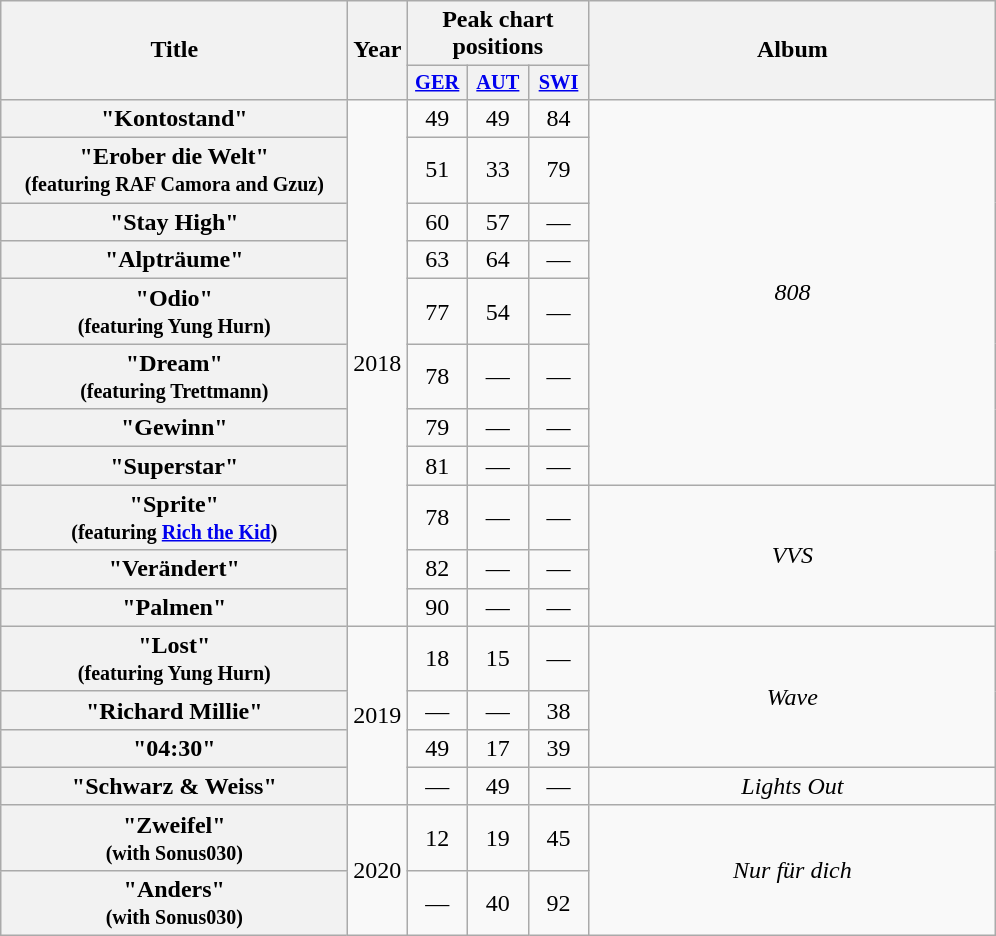<table class="wikitable plainrowheaders" style="text-align:center;">
<tr>
<th scope="col" rowspan="2" style="width:14em;">Title</th>
<th scope="col" rowspan="2" style="width:1em;">Year</th>
<th scope="col" colspan="3">Peak chart positions</th>
<th scope="col" rowspan="2" style="width:16.5em;">Album</th>
</tr>
<tr>
<th style="width:2.5em; font-size:85%"><a href='#'>GER</a><br></th>
<th style="width:2.5em; font-size:85%"><a href='#'>AUT</a><br></th>
<th style="width:2.5em; font-size:85%"><a href='#'>SWI</a><br></th>
</tr>
<tr>
<th scope="row">"Kontostand"</th>
<td rowspan="11">2018</td>
<td>49</td>
<td>49</td>
<td>84</td>
<td rowspan="8"><em>808</em></td>
</tr>
<tr>
<th scope="row">"Erober die Welt"<br><small>(featuring RAF Camora and Gzuz)</small></th>
<td>51</td>
<td>33</td>
<td>79</td>
</tr>
<tr>
<th scope="row">"Stay High"</th>
<td>60</td>
<td>57</td>
<td>—</td>
</tr>
<tr>
<th scope="row">"Alpträume"</th>
<td>63</td>
<td>64</td>
<td>—</td>
</tr>
<tr>
<th scope="row">"Odio"<br><small>(featuring Yung Hurn)</small></th>
<td>77</td>
<td>54</td>
<td>—</td>
</tr>
<tr>
<th scope="row">"Dream"<br><small>(featuring Trettmann)</small></th>
<td>78</td>
<td>—</td>
<td>—</td>
</tr>
<tr>
<th scope="row">"Gewinn"</th>
<td>79</td>
<td>—</td>
<td>—</td>
</tr>
<tr>
<th scope="row">"Superstar"</th>
<td>81</td>
<td>—</td>
<td>—</td>
</tr>
<tr>
<th scope="row">"Sprite"<br><small>(featuring <a href='#'>Rich the Kid</a>)</small></th>
<td>78</td>
<td>—</td>
<td>—</td>
<td rowspan="3"><em>VVS</em></td>
</tr>
<tr>
<th scope="row">"Verändert"</th>
<td>82</td>
<td>—</td>
<td>—</td>
</tr>
<tr>
<th scope="row">"Palmen"</th>
<td>90</td>
<td>—</td>
<td>—</td>
</tr>
<tr>
<th scope="row">"Lost"<br><small>(featuring Yung Hurn)</small></th>
<td rowspan="4">2019</td>
<td>18</td>
<td>15</td>
<td>—</td>
<td rowspan="3"><em>Wave</em></td>
</tr>
<tr>
<th scope="row">"Richard Millie"</th>
<td>—</td>
<td>—</td>
<td>38</td>
</tr>
<tr>
<th scope="row">"04:30"</th>
<td>49</td>
<td>17</td>
<td>39</td>
</tr>
<tr>
<th scope="row">"Schwarz & Weiss"<br></th>
<td>—</td>
<td>49</td>
<td>—</td>
<td><em>Lights Out</em></td>
</tr>
<tr>
<th scope="row">"Zweifel"<br><small>(with Sonus030)</small></th>
<td rowspan="2">2020</td>
<td>12</td>
<td>19</td>
<td>45</td>
<td rowspan="2"><em>Nur für dich</em></td>
</tr>
<tr>
<th scope="row">"Anders"<br><small>(with Sonus030)</small></th>
<td>—</td>
<td>40</td>
<td>92</td>
</tr>
</table>
